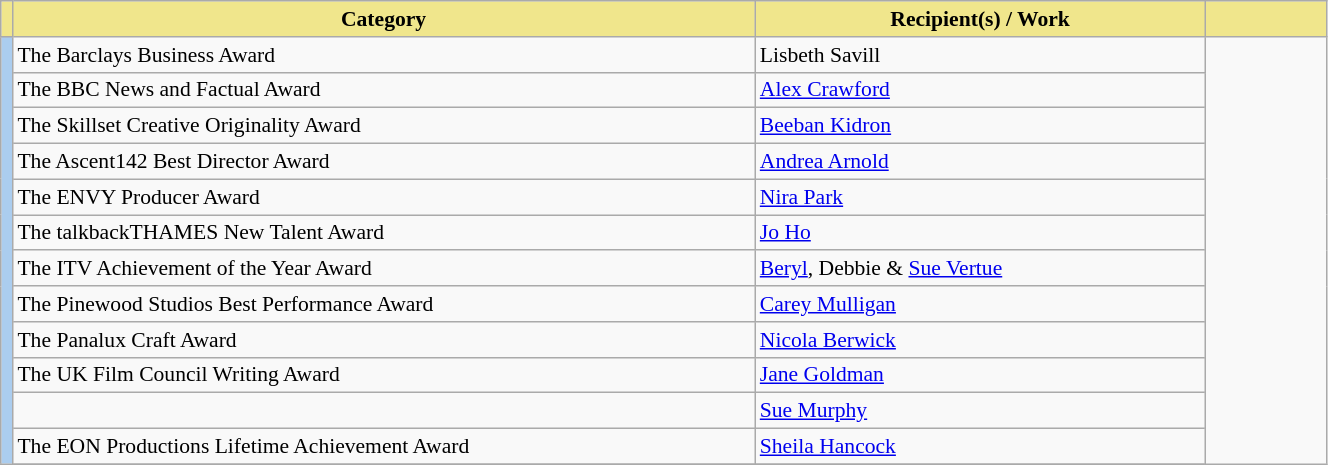<table class="wikitable" width="70%" scope="col" style="text-align: left; font-size: 90%">
<tr col>
<th style="background:#F0E68C" width="1px"></th>
<th style="background:#F0E68C" width="56%">Category</th>
<th style="background:#F0E68C" width="34%">Recipient(s) / Work</th>
<th style="background:#F0E68C" scope="col" class="unsortable"></th>
</tr>
<tr>
<td style="background: #abcdef;" rowspan="14"></td>
<td scope="col" style="align:left">The Barclays Business Award</td>
<td>Lisbeth Savill</td>
<td rowspan="14"></td>
</tr>
<tr>
<td>The BBC News and Factual Award</td>
<td><a href='#'>Alex Crawford</a></td>
</tr>
<tr>
<td>The Skillset Creative Originality Award</td>
<td><a href='#'>Beeban Kidron</a></td>
</tr>
<tr>
<td>The Ascent142 Best Director Award</td>
<td><a href='#'>Andrea Arnold</a></td>
</tr>
<tr>
<td>The ENVY Producer Award</td>
<td><a href='#'>Nira Park</a></td>
</tr>
<tr>
<td>The talkbackTHAMES New Talent Award</td>
<td><a href='#'>Jo Ho</a></td>
</tr>
<tr>
<td>The ITV Achievement of the Year Award</td>
<td><a href='#'>Beryl</a>, Debbie & <a href='#'>Sue Vertue</a></td>
</tr>
<tr>
<td>The Pinewood Studios Best Performance Award</td>
<td><a href='#'>Carey Mulligan</a></td>
</tr>
<tr>
<td>The Panalux Craft Award</td>
<td><a href='#'>Nicola Berwick</a></td>
</tr>
<tr>
<td>The UK Film Council Writing Award</td>
<td><a href='#'>Jane Goldman</a></td>
</tr>
<tr>
<td></td>
<td><a href='#'>Sue Murphy</a></td>
</tr>
<tr>
<td>The EON Productions Lifetime Achievement Award</td>
<td><a href='#'>Sheila Hancock</a></td>
</tr>
<tr>
</tr>
</table>
